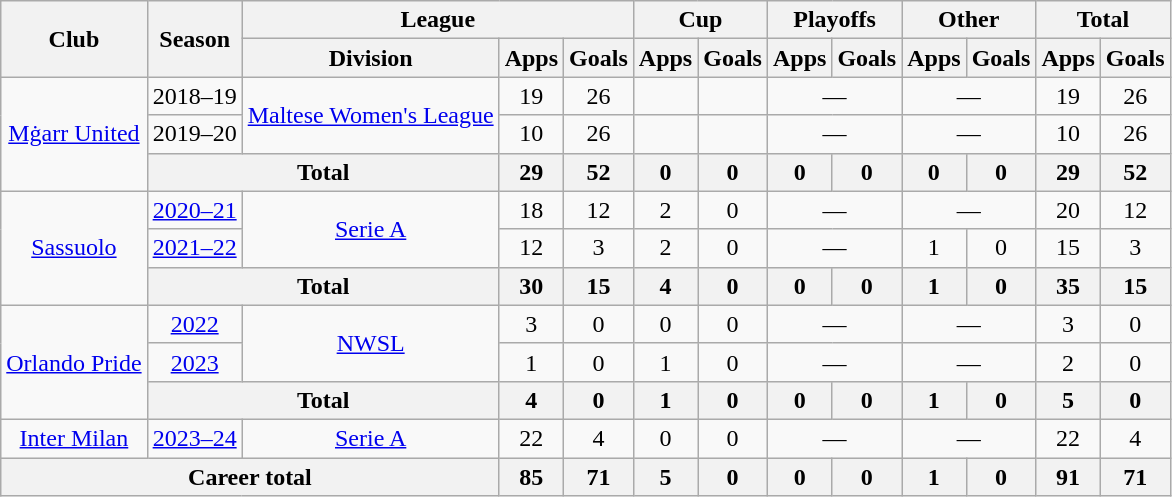<table class="wikitable" style="text-align:center;">
<tr>
<th rowspan=2 scope="col">Club</th>
<th rowspan=2 scope="col">Season</th>
<th colspan=3 scope="col">League</th>
<th colspan=2 scope="col">Cup</th>
<th colspan=2 scope="col">Playoffs</th>
<th colspan=2 scope="col">Other</th>
<th colspan=2 scope="col">Total</th>
</tr>
<tr>
<th scope="col">Division</th>
<th scope="col">Apps</th>
<th scope="col">Goals</th>
<th scope="col">Apps</th>
<th scope="col">Goals</th>
<th scope="col">Apps</th>
<th scope="col">Goals</th>
<th scope="col">Apps</th>
<th scope="col">Goals</th>
<th scope="col">Apps</th>
<th scope="col">Goals</th>
</tr>
<tr>
<td rowspan="3"><a href='#'>Mġarr United</a></td>
<td>2018–19</td>
<td rowspan="2"><a href='#'>Maltese Women's League</a></td>
<td>19</td>
<td>26</td>
<td></td>
<td></td>
<td colspan="2">—</td>
<td colspan="2">—</td>
<td>19</td>
<td>26</td>
</tr>
<tr>
<td>2019–20</td>
<td>10</td>
<td>26</td>
<td></td>
<td></td>
<td colspan="2">—</td>
<td colspan="2">—</td>
<td>10</td>
<td>26</td>
</tr>
<tr>
<th colspan=2 scope="row">Total</th>
<th>29</th>
<th>52</th>
<th>0</th>
<th>0</th>
<th>0</th>
<th>0</th>
<th>0</th>
<th>0</th>
<th>29</th>
<th>52</th>
</tr>
<tr>
<td rowspan="3"><a href='#'>Sassuolo</a></td>
<td><a href='#'>2020–21</a></td>
<td rowspan="2"><a href='#'>Serie A</a></td>
<td>18</td>
<td>12</td>
<td>2</td>
<td>0</td>
<td colspan="2">—</td>
<td colspan="2">—</td>
<td>20</td>
<td>12</td>
</tr>
<tr>
<td><a href='#'>2021–22</a></td>
<td>12</td>
<td>3</td>
<td>2</td>
<td>0</td>
<td colspan="2">—</td>
<td>1</td>
<td>0</td>
<td>15</td>
<td>3</td>
</tr>
<tr>
<th colspan=2 scope="row">Total</th>
<th>30</th>
<th>15</th>
<th>4</th>
<th>0</th>
<th>0</th>
<th>0</th>
<th>1</th>
<th>0</th>
<th>35</th>
<th>15</th>
</tr>
<tr>
<td rowspan=3><a href='#'>Orlando Pride</a></td>
<td><a href='#'>2022</a></td>
<td rowspan=2><a href='#'>NWSL</a></td>
<td>3</td>
<td>0</td>
<td>0</td>
<td>0</td>
<td colspan="2">—</td>
<td colspan="2">—</td>
<td>3</td>
<td>0</td>
</tr>
<tr>
<td><a href='#'>2023</a></td>
<td>1</td>
<td>0</td>
<td>1</td>
<td>0</td>
<td colspan="2">—</td>
<td colspan="2">—</td>
<td>2</td>
<td>0</td>
</tr>
<tr>
<th colspan=2 scope="row">Total</th>
<th>4</th>
<th>0</th>
<th>1</th>
<th>0</th>
<th>0</th>
<th>0</th>
<th>1</th>
<th>0</th>
<th>5</th>
<th>0</th>
</tr>
<tr>
<td><a href='#'>Inter Milan</a></td>
<td><a href='#'>2023–24</a></td>
<td><a href='#'>Serie A</a></td>
<td>22</td>
<td>4</td>
<td>0</td>
<td>0</td>
<td colspan="2">—</td>
<td colspan="2">—</td>
<td>22</td>
<td>4</td>
</tr>
<tr>
<th colspan=3 scope="row">Career total</th>
<th>85</th>
<th>71</th>
<th>5</th>
<th>0</th>
<th>0</th>
<th>0</th>
<th>1</th>
<th>0</th>
<th>91</th>
<th>71</th>
</tr>
</table>
